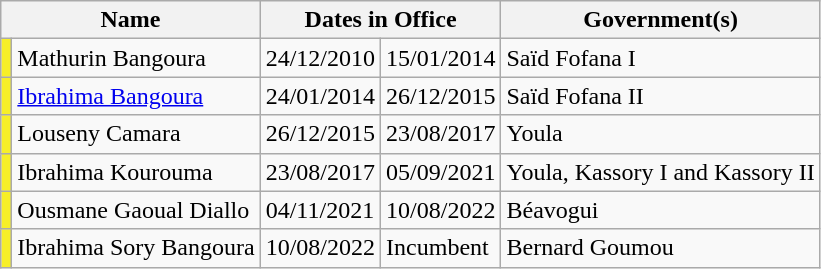<table class="wikitable alternance">
<tr>
<th colspan="2" scope="col">Name</th>
<th colspan="2" scope="col">Dates in Office</th>
<th scope="col">Government(s)</th>
</tr>
<tr>
<td bgcolor="#F7EF28"></td>
<td>Mathurin Bangoura</td>
<td>24/12/2010</td>
<td>15/01/2014</td>
<td>Saïd Fofana I</td>
</tr>
<tr>
<td bgcolor="#F7EF28"></td>
<td><a href='#'>Ibrahima Bangoura</a></td>
<td>24/01/2014</td>
<td>26/12/2015</td>
<td>Saïd Fofana II</td>
</tr>
<tr>
<td bgcolor="#F7EF28"></td>
<td>Louseny Camara</td>
<td>26/12/2015</td>
<td>23/08/2017</td>
<td>Youla</td>
</tr>
<tr>
<td bgcolor="#F7EF28"></td>
<td>Ibrahima Kourouma</td>
<td>23/08/2017</td>
<td>05/09/2021</td>
<td>Youla, Kassory I and Kassory II</td>
</tr>
<tr>
<td bgcolor="#F7EF28"></td>
<td>Ousmane Gaoual Diallo</td>
<td>04/11/2021</td>
<td>10/08/2022</td>
<td>Béavogui</td>
</tr>
<tr>
<td bgcolor="#F7EF28"></td>
<td>Ibrahima Sory Bangoura</td>
<td>10/08/2022</td>
<td>Incumbent</td>
<td>Bernard Goumou</td>
</tr>
</table>
